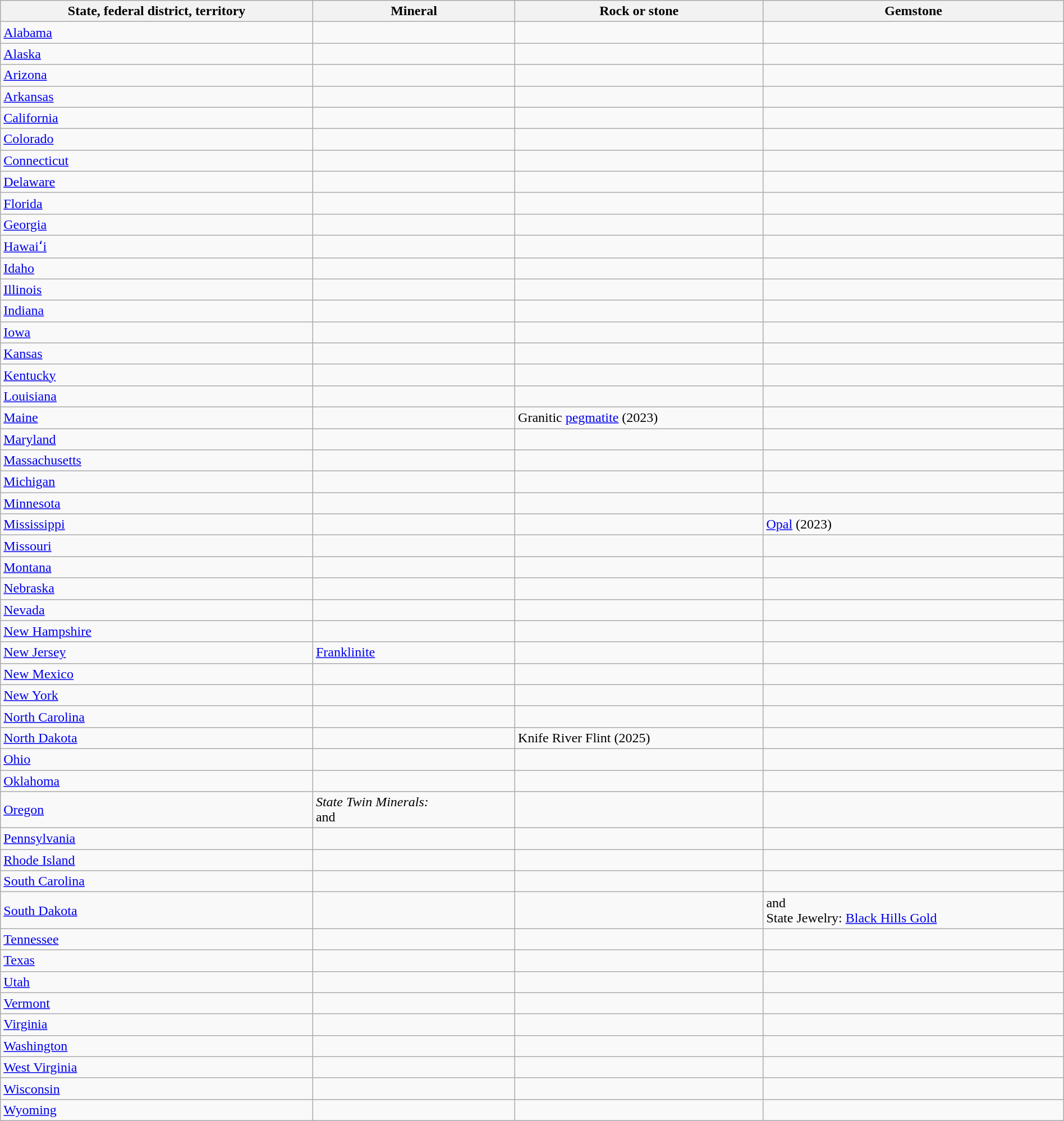<table class="wikitable sortable" align="center" width="100%">
<tr>
<th>State, federal district, territory</th>
<th>Mineral</th>
<th>Rock or stone</th>
<th>Gemstone</th>
</tr>
<tr>
<td><a href='#'>Alabama</a></td>
<td></td>
<td></td>
<td></td>
</tr>
<tr>
<td><a href='#'>Alaska</a></td>
<td></td>
<td> </td>
<td></td>
</tr>
<tr>
<td><a href='#'>Arizona</a></td>
<td></td>
<td></td>
<td></td>
</tr>
<tr>
<td><a href='#'>Arkansas</a></td>
<td></td>
<td></td>
<td></td>
</tr>
<tr>
<td><a href='#'>California</a></td>
<td></td>
<td></td>
<td></td>
</tr>
<tr>
<td><a href='#'>Colorado</a></td>
<td></td>
<td></td>
<td></td>
</tr>
<tr>
<td><a href='#'>Connecticut</a></td>
<td></td>
<td></td>
<td> </td>
</tr>
<tr>
<td><a href='#'>Delaware</a></td>
<td></td>
<td></td>
<td></td>
</tr>
<tr>
<td><a href='#'>Florida</a></td>
<td></td>
<td></td>
<td></td>
</tr>
<tr>
<td><a href='#'>Georgia</a></td>
<td></td>
<td></td>
<td></td>
</tr>
<tr>
<td><a href='#'>Hawaiʻi</a></td>
<td></td>
<td></td>
<td></td>
</tr>
<tr>
<td><a href='#'>Idaho</a></td>
<td></td>
<td></td>
<td></td>
</tr>
<tr>
<td><a href='#'>Illinois</a></td>
<td></td>
<td></td>
<td></td>
</tr>
<tr>
<td><a href='#'>Indiana</a></td>
<td></td>
<td></td>
<td></td>
</tr>
<tr>
<td><a href='#'>Iowa</a></td>
<td></td>
<td></td>
<td></td>
</tr>
<tr>
<td><a href='#'>Kansas</a></td>
<td></td>
<td></td>
<td></td>
</tr>
<tr>
<td><a href='#'>Kentucky</a></td>
<td></td>
<td></td>
<td></td>
</tr>
<tr>
<td><a href='#'>Louisiana</a></td>
<td></td>
<td></td>
<td></td>
</tr>
<tr>
<td><a href='#'>Maine</a></td>
<td></td>
<td> Granitic <a href='#'>pegmatite</a> (2023)</td>
<td></td>
</tr>
<tr>
<td><a href='#'>Maryland</a></td>
<td></td>
<td></td>
<td></td>
</tr>
<tr>
<td><a href='#'>Massachusetts</a></td>
<td></td>
<td></td>
<td></td>
</tr>
<tr>
<td><a href='#'>Michigan</a></td>
<td></td>
<td></td>
<td></td>
</tr>
<tr>
<td><a href='#'>Minnesota</a></td>
<td></td>
<td></td>
<td></td>
</tr>
<tr>
<td><a href='#'>Mississippi</a></td>
<td></td>
<td></td>
<td><a href='#'>Opal</a> (2023)</td>
</tr>
<tr>
<td><a href='#'>Missouri</a></td>
<td></td>
<td></td>
<td></td>
</tr>
<tr>
<td><a href='#'>Montana</a></td>
<td></td>
<td></td>
<td></td>
</tr>
<tr>
<td><a href='#'>Nebraska</a></td>
<td></td>
<td></td>
<td></td>
</tr>
<tr>
<td><a href='#'>Nevada</a></td>
<td></td>
<td></td>
<td><br></td>
</tr>
<tr>
<td><a href='#'>New Hampshire</a></td>
<td></td>
<td></td>
<td></td>
</tr>
<tr>
<td><a href='#'>New Jersey</a></td>
<td><a href='#'>Franklinite</a></td>
<td></td>
<td></td>
</tr>
<tr>
<td><a href='#'>New Mexico</a></td>
<td></td>
<td></td>
<td></td>
</tr>
<tr>
<td><a href='#'>New York</a></td>
<td></td>
<td></td>
<td></td>
</tr>
<tr>
<td><a href='#'>North Carolina</a></td>
<td></td>
<td></td>
<td></td>
</tr>
<tr>
<td><a href='#'>North Dakota</a></td>
<td></td>
<td>Knife River Flint (2025)</td>
<td></td>
</tr>
<tr>
<td><a href='#'>Ohio</a></td>
<td></td>
<td></td>
<td></td>
</tr>
<tr>
<td><a href='#'>Oklahoma</a></td>
<td></td>
<td></td>
<td> </td>
</tr>
<tr>
<td><a href='#'>Oregon</a></td>
<td><em>State Twin Minerals:</em><br>and<br></td>
<td></td>
<td></td>
</tr>
<tr>
<td><a href='#'>Pennsylvania</a></td>
<td></td>
<td></td>
<td></td>
</tr>
<tr>
<td><a href='#'>Rhode Island</a></td>
<td></td>
<td></td>
<td></td>
</tr>
<tr>
<td><a href='#'>South Carolina</a></td>
<td></td>
<td></td>
<td></td>
</tr>
<tr>
<td><a href='#'>South Dakota</a></td>
<td></td>
<td></td>
<td> and<br>State Jewelry: <a href='#'>Black Hills Gold</a></td>
</tr>
<tr>
<td><a href='#'>Tennessee</a></td>
<td></td>
<td></td>
<td></td>
</tr>
<tr>
<td><a href='#'>Texas</a></td>
<td></td>
<td></td>
<td><br></td>
</tr>
<tr>
<td><a href='#'>Utah</a></td>
<td></td>
<td></td>
<td></td>
</tr>
<tr>
<td><a href='#'>Vermont</a></td>
<td></td>
<td></td>
<td></td>
</tr>
<tr>
<td><a href='#'>Virginia</a></td>
<td></td>
<td></td>
<td></td>
</tr>
<tr>
<td><a href='#'>Washington</a></td>
<td></td>
<td></td>
<td></td>
</tr>
<tr>
<td><a href='#'>West Virginia</a></td>
<td></td>
<td></td>
<td></td>
</tr>
<tr>
<td><a href='#'>Wisconsin</a></td>
<td></td>
<td></td>
<td></td>
</tr>
<tr>
<td><a href='#'>Wyoming</a></td>
<td></td>
<td></td>
<td></td>
</tr>
</table>
